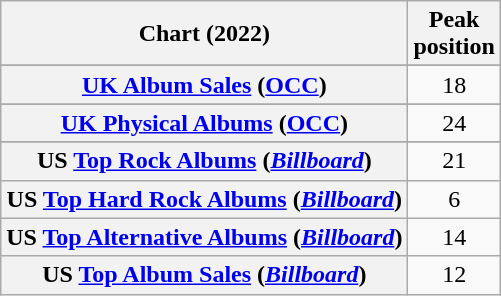<table class="wikitable sortable plainrowheaders" style="text-align:center">
<tr>
<th scope="col">Chart (2022)</th>
<th scope="col">Peak<br>position</th>
</tr>
<tr>
</tr>
<tr>
</tr>
<tr>
</tr>
<tr>
</tr>
<tr>
</tr>
<tr>
<th scope="row"><a href='#'>UK Album Sales</a> (<a href='#'>OCC</a>)</th>
<td>18</td>
</tr>
<tr>
</tr>
<tr>
</tr>
<tr>
<th scope="row"><a href='#'>UK Physical Albums</a> (<a href='#'>OCC</a>)</th>
<td>24</td>
</tr>
<tr>
</tr>
<tr>
</tr>
<tr>
<th scope="row">US <a href='#'>Top Rock Albums</a> (<em><a href='#'>Billboard</a></em>)</th>
<td>21</td>
</tr>
<tr>
<th scope="row">US <a href='#'>Top Hard Rock Albums</a> (<em><a href='#'>Billboard</a></em>)</th>
<td>6</td>
</tr>
<tr>
<th scope="row">US <a href='#'>Top Alternative Albums</a> (<em><a href='#'>Billboard</a></em>)</th>
<td>14</td>
</tr>
<tr>
<th scope="row">US <a href='#'>Top Album Sales</a> (<em><a href='#'>Billboard</a></em>)</th>
<td>12</td>
</tr>
</table>
